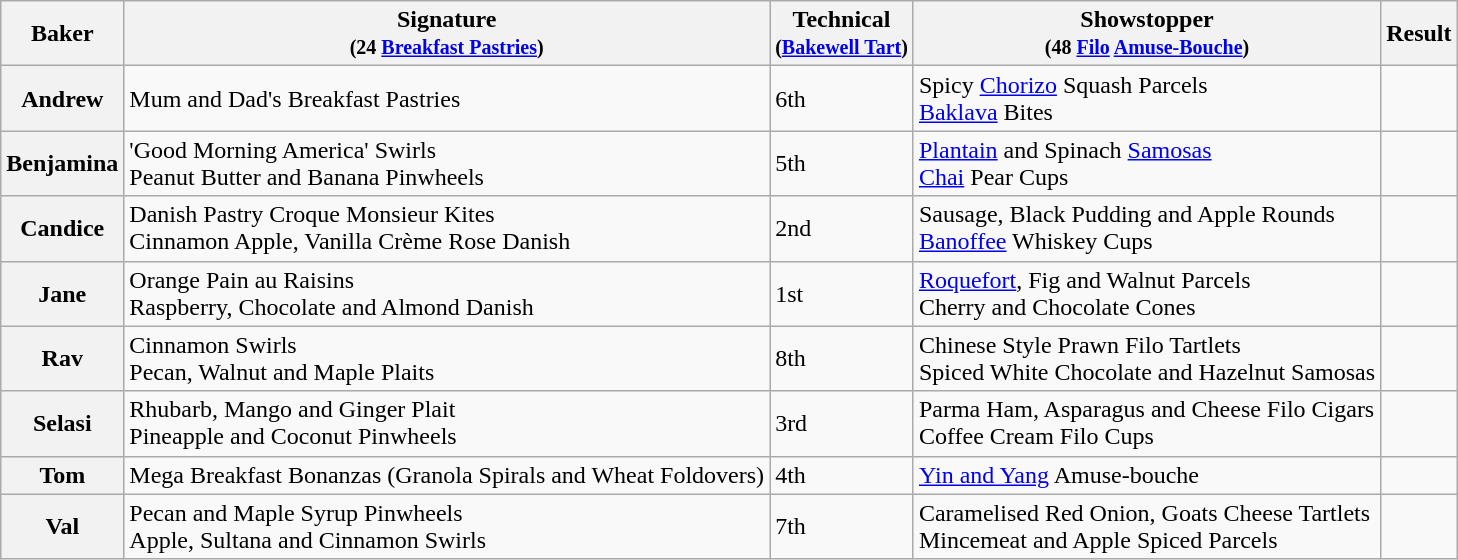<table class="wikitable sortable col3center sticky-header">
<tr>
<th scope="col">Baker</th>
<th scope="col" class="unsortable">Signature<br><small>(24 <a href='#'>Breakfast Pastries</a>)</small></th>
<th scope="col">Technical<br><small>(<a href='#'>Bakewell Tart</a>)</small></th>
<th scope="col" class="unsortable">Showstopper<br><small>(48 <a href='#'>Filo</a> <a href='#'>Amuse-Bouche</a>)</small></th>
<th scope="col">Result</th>
</tr>
<tr>
<th scope="row">Andrew</th>
<td>Mum and Dad's Breakfast Pastries</td>
<td>6th</td>
<td>Spicy <a href='#'>Chorizo</a> Squash Parcels<br><a href='#'>Baklava</a> Bites</td>
<td></td>
</tr>
<tr>
<th scope="row">Benjamina</th>
<td>'Good Morning America' Swirls<br>Peanut Butter and Banana Pinwheels</td>
<td>5th</td>
<td><a href='#'>Plantain</a> and Spinach <a href='#'>Samosas</a><br><a href='#'>Chai</a> Pear Cups</td>
<td></td>
</tr>
<tr>
<th scope="row">Candice</th>
<td>Danish Pastry Croque Monsieur Kites<br>Cinnamon Apple, Vanilla Crème Rose Danish</td>
<td>2nd</td>
<td>Sausage, Black Pudding and Apple Rounds<br><a href='#'>Banoffee</a> Whiskey Cups</td>
<td></td>
</tr>
<tr>
<th scope="row">Jane</th>
<td>Orange Pain au Raisins<br>Raspberry, Chocolate and Almond Danish</td>
<td>1st</td>
<td><a href='#'>Roquefort</a>, Fig and Walnut Parcels<br>Cherry and Chocolate Cones</td>
<td></td>
</tr>
<tr>
<th scope="row">Rav</th>
<td>Cinnamon Swirls<br>Pecan, Walnut and Maple Plaits</td>
<td>8th</td>
<td>Chinese Style Prawn Filo Tartlets<br>Spiced White Chocolate and Hazelnut Samosas</td>
<td></td>
</tr>
<tr>
<th scope="row">Selasi</th>
<td>Rhubarb, Mango and Ginger Plait<br>Pineapple and Coconut Pinwheels</td>
<td>3rd</td>
<td>Parma Ham, Asparagus and Cheese Filo Cigars<br>Coffee Cream Filo Cups</td>
<td></td>
</tr>
<tr>
<th scope="row">Tom</th>
<td>Mega Breakfast Bonanzas (Granola Spirals and Wheat Foldovers)</td>
<td>4th</td>
<td><a href='#'>Yin and Yang</a> Amuse-bouche</td>
<td></td>
</tr>
<tr>
<th scope="row">Val</th>
<td>Pecan and Maple Syrup Pinwheels<br>Apple, Sultana and Cinnamon Swirls</td>
<td>7th</td>
<td>Caramelised Red Onion, Goats Cheese Tartlets<br>Mincemeat and Apple Spiced Parcels</td>
<td></td>
</tr>
</table>
